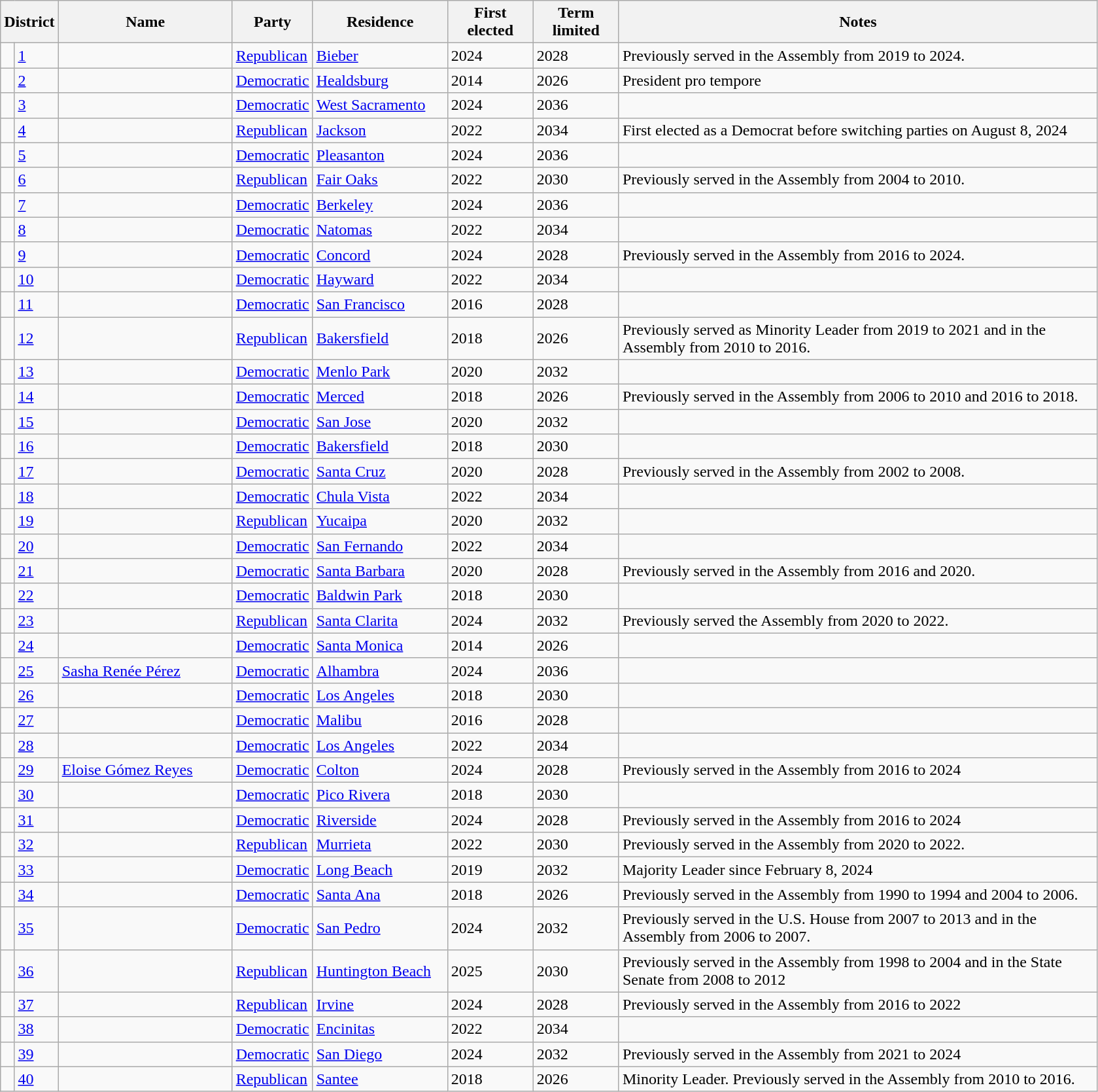<table class="sortable wikitable">
<tr>
<th scope="col" width="30" colspan="2">District</th>
<th scope="col" width="170">Name</th>
<th scope="col" width="70">Party</th>
<th scope="col" width="130">Residence</th>
<th scope="col" width="80">First elected</th>
<th scope="col" width="80">Term limited</th>
<th scope="col" width="480">Notes</th>
</tr>
<tr>
<td></td>
<td><a href='#'>1</a></td>
<td></td>
<td><a href='#'>Republican</a></td>
<td><a href='#'>Bieber</a></td>
<td>2024</td>
<td>2028</td>
<td>Previously served in the Assembly from 2019 to 2024.</td>
</tr>
<tr>
<td></td>
<td><a href='#'>2</a></td>
<td></td>
<td><a href='#'>Democratic</a></td>
<td><a href='#'>Healdsburg</a></td>
<td>2014</td>
<td>2026</td>
<td>President pro tempore</td>
</tr>
<tr>
<td></td>
<td><a href='#'>3</a></td>
<td></td>
<td><a href='#'>Democratic</a></td>
<td><a href='#'>West Sacramento</a></td>
<td>2024</td>
<td>2036</td>
<td></td>
</tr>
<tr>
<td></td>
<td><a href='#'>4</a></td>
<td></td>
<td><a href='#'>Republican</a></td>
<td><a href='#'>Jackson</a></td>
<td>2022</td>
<td>2034</td>
<td>First elected as a Democrat before switching parties on August 8, 2024</td>
</tr>
<tr>
<td></td>
<td><a href='#'>5</a></td>
<td></td>
<td><a href='#'>Democratic</a></td>
<td><a href='#'>Pleasanton</a></td>
<td>2024</td>
<td>2036</td>
<td></td>
</tr>
<tr>
<td></td>
<td><a href='#'>6</a></td>
<td></td>
<td><a href='#'>Republican</a></td>
<td><a href='#'>Fair Oaks</a></td>
<td>2022</td>
<td>2030</td>
<td>Previously served in the Assembly from 2004 to 2010.</td>
</tr>
<tr>
<td></td>
<td><a href='#'>7</a></td>
<td></td>
<td><a href='#'>Democratic</a></td>
<td><a href='#'>Berkeley</a></td>
<td>2024</td>
<td>2036</td>
<td></td>
</tr>
<tr>
<td></td>
<td><a href='#'>8</a></td>
<td></td>
<td><a href='#'>Democratic</a></td>
<td><a href='#'>Natomas</a></td>
<td>2022</td>
<td>2034</td>
<td></td>
</tr>
<tr>
<td></td>
<td><a href='#'>9</a></td>
<td></td>
<td><a href='#'>Democratic</a></td>
<td><a href='#'>Concord</a></td>
<td>2024</td>
<td>2028</td>
<td>Previously served in the Assembly from 2016 to 2024.</td>
</tr>
<tr>
<td></td>
<td><a href='#'>10</a></td>
<td></td>
<td><a href='#'>Democratic</a></td>
<td><a href='#'>Hayward</a></td>
<td>2022</td>
<td>2034</td>
<td></td>
</tr>
<tr>
<td></td>
<td><a href='#'>11</a></td>
<td></td>
<td><a href='#'>Democratic</a></td>
<td><a href='#'>San Francisco</a></td>
<td>2016</td>
<td>2028</td>
<td></td>
</tr>
<tr>
<td></td>
<td><a href='#'>12</a></td>
<td></td>
<td><a href='#'>Republican</a></td>
<td><a href='#'>Bakersfield</a></td>
<td>2018</td>
<td>2026</td>
<td>Previously served as Minority Leader from 2019 to 2021 and in the Assembly from 2010 to 2016.</td>
</tr>
<tr>
<td></td>
<td><a href='#'>13</a></td>
<td></td>
<td><a href='#'>Democratic</a></td>
<td><a href='#'>Menlo Park</a></td>
<td>2020</td>
<td>2032</td>
<td></td>
</tr>
<tr>
<td></td>
<td><a href='#'>14</a></td>
<td></td>
<td><a href='#'>Democratic</a></td>
<td><a href='#'>Merced</a></td>
<td>2018</td>
<td>2026</td>
<td>Previously served in the Assembly from 2006 to 2010 and 2016 to 2018.</td>
</tr>
<tr>
<td></td>
<td><a href='#'>15</a></td>
<td></td>
<td><a href='#'>Democratic</a></td>
<td><a href='#'>San Jose</a></td>
<td>2020</td>
<td>2032</td>
<td></td>
</tr>
<tr>
<td></td>
<td><a href='#'>16</a></td>
<td></td>
<td><a href='#'>Democratic</a></td>
<td><a href='#'>Bakersfield</a></td>
<td>2018</td>
<td>2030</td>
<td></td>
</tr>
<tr>
<td></td>
<td><a href='#'>17</a></td>
<td></td>
<td><a href='#'>Democratic</a></td>
<td><a href='#'>Santa Cruz</a></td>
<td>2020</td>
<td>2028</td>
<td>Previously served in the Assembly from 2002 to 2008.</td>
</tr>
<tr>
<td></td>
<td><a href='#'>18</a></td>
<td></td>
<td><a href='#'>Democratic</a></td>
<td><a href='#'>Chula Vista</a></td>
<td>2022</td>
<td>2034</td>
</tr>
<tr>
<td></td>
<td><a href='#'>19</a></td>
<td></td>
<td><a href='#'>Republican</a></td>
<td><a href='#'>Yucaipa</a></td>
<td>2020</td>
<td>2032</td>
<td></td>
</tr>
<tr>
<td></td>
<td><a href='#'>20</a></td>
<td></td>
<td><a href='#'>Democratic</a></td>
<td><a href='#'>San Fernando</a></td>
<td>2022</td>
<td>2034</td>
<td></td>
</tr>
<tr>
<td></td>
<td><a href='#'>21</a></td>
<td></td>
<td><a href='#'>Democratic</a></td>
<td><a href='#'>Santa Barbara</a></td>
<td>2020</td>
<td>2028</td>
<td>Previously served in the Assembly from 2016 and 2020.</td>
</tr>
<tr>
<td></td>
<td><a href='#'>22</a></td>
<td></td>
<td><a href='#'>Democratic</a></td>
<td><a href='#'>Baldwin Park</a></td>
<td>2018</td>
<td>2030</td>
<td></td>
</tr>
<tr>
<td></td>
<td><a href='#'>23</a></td>
<td></td>
<td><a href='#'>Republican</a></td>
<td><a href='#'>Santa Clarita</a></td>
<td>2024</td>
<td>2032</td>
<td>Previously served the Assembly from 2020 to 2022.</td>
</tr>
<tr>
<td></td>
<td><a href='#'>24</a></td>
<td></td>
<td><a href='#'>Democratic</a></td>
<td><a href='#'>Santa Monica</a></td>
<td>2014</td>
<td>2026</td>
<td></td>
</tr>
<tr>
<td></td>
<td><a href='#'>25</a></td>
<td><a href='#'>Sasha Renée Pérez</a></td>
<td><a href='#'>Democratic</a></td>
<td><a href='#'>Alhambra</a></td>
<td>2024</td>
<td>2036</td>
<td></td>
</tr>
<tr>
<td></td>
<td><a href='#'>26</a></td>
<td></td>
<td><a href='#'>Democratic</a></td>
<td><a href='#'>Los Angeles</a></td>
<td>2018</td>
<td>2030</td>
<td></td>
</tr>
<tr>
<td></td>
<td><a href='#'>27</a></td>
<td></td>
<td><a href='#'>Democratic</a></td>
<td><a href='#'>Malibu</a></td>
<td>2016</td>
<td>2028</td>
<td></td>
</tr>
<tr>
<td></td>
<td><a href='#'>28</a></td>
<td></td>
<td><a href='#'>Democratic</a></td>
<td><a href='#'>Los Angeles</a></td>
<td>2022</td>
<td>2034</td>
<td></td>
</tr>
<tr>
<td></td>
<td><a href='#'>29</a></td>
<td><a href='#'>Eloise Gómez Reyes</a></td>
<td><a href='#'>Democratic</a></td>
<td><a href='#'>Colton</a></td>
<td>2024</td>
<td>2028</td>
<td>Previously served in the Assembly from 2016 to 2024</td>
</tr>
<tr>
<td></td>
<td><a href='#'>30</a></td>
<td></td>
<td><a href='#'>Democratic</a></td>
<td><a href='#'>Pico Rivera</a></td>
<td>2018</td>
<td>2030</td>
<td></td>
</tr>
<tr>
<td></td>
<td><a href='#'>31</a></td>
<td></td>
<td><a href='#'>Democratic</a></td>
<td><a href='#'>Riverside</a></td>
<td>2024</td>
<td>2028</td>
<td>Previously served in the Assembly from 2016 to 2024</td>
</tr>
<tr>
<td></td>
<td><a href='#'>32</a></td>
<td></td>
<td><a href='#'>Republican</a></td>
<td><a href='#'>Murrieta</a></td>
<td>2022</td>
<td>2030</td>
<td>Previously served in the Assembly from 2020 to 2022.</td>
</tr>
<tr>
<td></td>
<td><a href='#'>33</a></td>
<td></td>
<td><a href='#'>Democratic</a></td>
<td><a href='#'>Long Beach</a></td>
<td>2019</td>
<td>2032</td>
<td>Majority Leader since February 8, 2024</td>
</tr>
<tr>
<td></td>
<td><a href='#'>34</a></td>
<td></td>
<td><a href='#'>Democratic</a></td>
<td><a href='#'>Santa Ana</a></td>
<td>2018</td>
<td>2026</td>
<td>Previously served in the Assembly from 1990 to 1994 and 2004 to 2006.</td>
</tr>
<tr>
<td></td>
<td><a href='#'>35</a></td>
<td></td>
<td><a href='#'>Democratic</a></td>
<td><a href='#'>San Pedro</a></td>
<td>2024</td>
<td>2032</td>
<td>Previously served in the U.S. House from 2007 to 2013 and in the Assembly from 2006 to 2007.</td>
</tr>
<tr>
<td></td>
<td><a href='#'>36</a></td>
<td></td>
<td><a href='#'>Republican</a></td>
<td><a href='#'>Huntington Beach</a></td>
<td>2025</td>
<td>2030</td>
<td>Previously served in the Assembly from 1998 to 2004 and in the State Senate from 2008 to 2012</td>
</tr>
<tr>
<td></td>
<td><a href='#'>37</a></td>
<td></td>
<td><a href='#'>Republican</a></td>
<td><a href='#'>Irvine</a></td>
<td>2024</td>
<td>2028</td>
<td>Previously served in the Assembly from 2016 to 2022</td>
</tr>
<tr>
<td></td>
<td><a href='#'>38</a></td>
<td></td>
<td><a href='#'>Democratic</a></td>
<td><a href='#'>Encinitas</a></td>
<td>2022</td>
<td>2034</td>
<td></td>
</tr>
<tr>
<td></td>
<td><a href='#'>39</a></td>
<td></td>
<td><a href='#'>Democratic</a></td>
<td><a href='#'>San Diego</a></td>
<td>2024</td>
<td>2032</td>
<td>Previously served in the Assembly from 2021 to 2024</td>
</tr>
<tr>
<td></td>
<td><a href='#'>40</a></td>
<td></td>
<td><a href='#'>Republican</a></td>
<td><a href='#'>Santee</a></td>
<td>2018</td>
<td>2026</td>
<td>Minority Leader. Previously served in the Assembly from 2010 to 2016.</td>
</tr>
</table>
